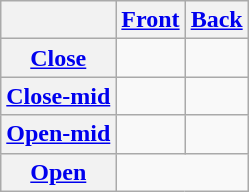<table class="wikitable" style="text-align: center;">
<tr>
<th></th>
<th><a href='#'>Front</a></th>
<th><a href='#'>Back</a></th>
</tr>
<tr>
<th><a href='#'>Close</a></th>
<td></td>
<td></td>
</tr>
<tr>
<th><a href='#'>Close-mid</a></th>
<td></td>
<td></td>
</tr>
<tr>
<th><a href='#'>Open-mid</a></th>
<td></td>
<td></td>
</tr>
<tr>
<th><a href='#'>Open</a></th>
<td colspan="2"></td>
</tr>
</table>
